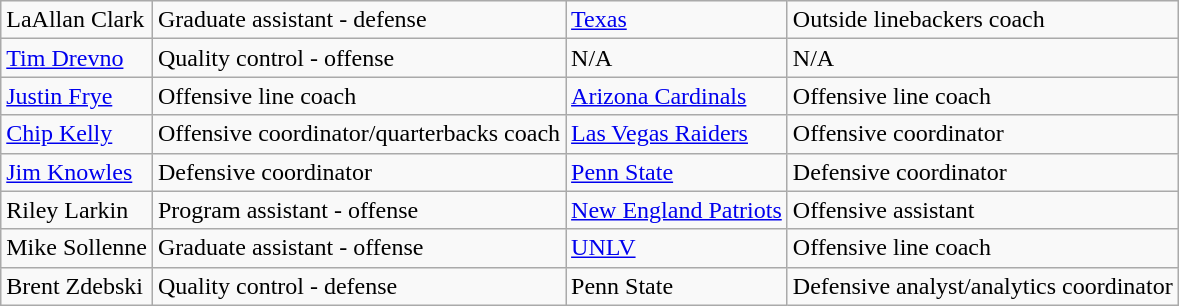<table class="wikitable">
<tr>
<td>LaAllan Clark</td>
<td>Graduate assistant - defense</td>
<td><a href='#'>Texas</a></td>
<td>Outside linebackers coach</td>
</tr>
<tr>
<td><a href='#'>Tim Drevno</a></td>
<td>Quality control - offense</td>
<td>N/A</td>
<td>N/A</td>
</tr>
<tr>
<td><a href='#'>Justin Frye</a></td>
<td>Offensive line coach</td>
<td><a href='#'>Arizona Cardinals</a></td>
<td>Offensive line coach</td>
</tr>
<tr>
<td><a href='#'>Chip Kelly</a></td>
<td>Offensive coordinator/quarterbacks coach</td>
<td><a href='#'>Las Vegas Raiders</a></td>
<td>Offensive coordinator</td>
</tr>
<tr>
<td><a href='#'>Jim Knowles</a></td>
<td>Defensive coordinator</td>
<td><a href='#'>Penn State</a></td>
<td>Defensive coordinator</td>
</tr>
<tr>
<td>Riley Larkin</td>
<td>Program assistant - offense</td>
<td><a href='#'>New England Patriots</a></td>
<td>Offensive assistant</td>
</tr>
<tr>
<td>Mike Sollenne</td>
<td>Graduate assistant - offense</td>
<td><a href='#'>UNLV</a></td>
<td>Offensive line coach</td>
</tr>
<tr>
<td>Brent Zdebski</td>
<td>Quality control - defense</td>
<td>Penn State</td>
<td>Defensive analyst/analytics coordinator</td>
</tr>
</table>
